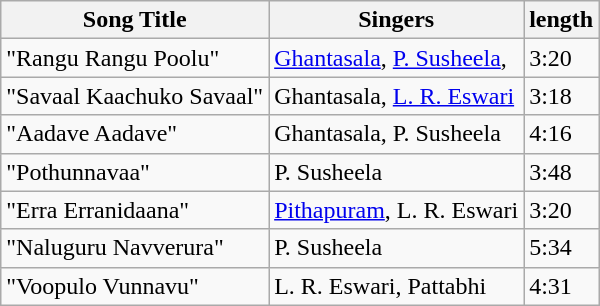<table class="wikitable">
<tr>
<th>Song Title</th>
<th>Singers</th>
<th>length</th>
</tr>
<tr>
<td>"Rangu Rangu Poolu"</td>
<td><a href='#'>Ghantasala</a>, <a href='#'>P. Susheela</a>,</td>
<td>3:20</td>
</tr>
<tr>
<td>"Savaal Kaachuko Savaal"</td>
<td>Ghantasala, <a href='#'>L. R. Eswari</a></td>
<td>3:18</td>
</tr>
<tr>
<td>"Aadave Aadave"</td>
<td>Ghantasala, P. Susheela</td>
<td>4:16</td>
</tr>
<tr>
<td>"Pothunnavaa"</td>
<td>P. Susheela</td>
<td>3:48</td>
</tr>
<tr>
<td>"Erra Erranidaana"</td>
<td><a href='#'>Pithapuram</a>, L. R. Eswari</td>
<td>3:20</td>
</tr>
<tr>
<td>"Naluguru Navverura"</td>
<td>P. Susheela</td>
<td>5:34</td>
</tr>
<tr>
<td>"Voopulo Vunnavu"</td>
<td>L. R. Eswari, Pattabhi</td>
<td>4:31</td>
</tr>
</table>
